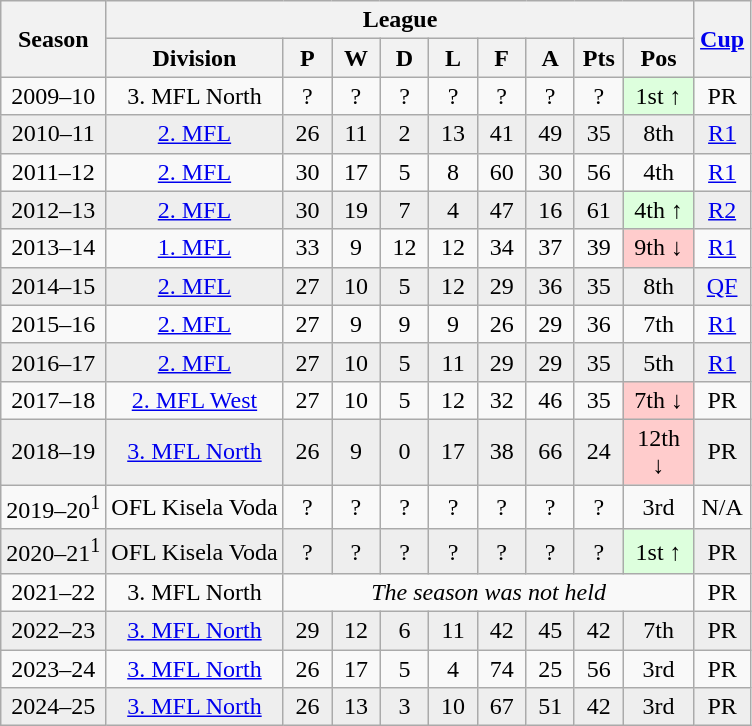<table class="wikitable" style="text-align:center; font-size:100%">
<tr>
<th rowspan=2>Season</th>
<th colspan=9>League</th>
<th rowspan=2 width="30"><a href='#'>Cup</a></th>
</tr>
<tr>
<th>Division</th>
<th width="25">P</th>
<th width="25">W</th>
<th width="25">D</th>
<th width="25">L</th>
<th width="25">F</th>
<th width="25">A</th>
<th width="25">Pts</th>
<th width="40">Pos</th>
</tr>
<tr>
<td>2009–10</td>
<td>3. MFL North</td>
<td>?</td>
<td>?</td>
<td>?</td>
<td>?</td>
<td>?</td>
<td>?</td>
<td>?</td>
<td bgcolor="#DDFFDD">1st ↑</td>
<td>PR</td>
</tr>
<tr bgcolor=#EEEEEE>
<td>2010–11</td>
<td><a href='#'>2. MFL</a></td>
<td>26</td>
<td>11</td>
<td>2</td>
<td>13</td>
<td>41</td>
<td>49</td>
<td>35</td>
<td>8th</td>
<td><a href='#'>R1</a></td>
</tr>
<tr>
<td>2011–12</td>
<td><a href='#'>2. MFL</a></td>
<td>30</td>
<td>17</td>
<td>5</td>
<td>8</td>
<td>60</td>
<td>30</td>
<td>56</td>
<td>4th</td>
<td><a href='#'>R1</a></td>
</tr>
<tr bgcolor=#EEEEEE>
<td>2012–13</td>
<td><a href='#'>2. MFL</a></td>
<td>30</td>
<td>19</td>
<td>7</td>
<td>4</td>
<td>47</td>
<td>16</td>
<td>61</td>
<td bgcolor="#DDFFDD">4th ↑</td>
<td><a href='#'>R2</a></td>
</tr>
<tr>
<td>2013–14</td>
<td><a href='#'>1. MFL</a></td>
<td>33</td>
<td>9</td>
<td>12</td>
<td>12</td>
<td>34</td>
<td>37</td>
<td>39</td>
<td bgcolor="#FFCCCC">9th ↓</td>
<td><a href='#'>R1</a></td>
</tr>
<tr bgcolor=#EEEEEE>
<td>2014–15</td>
<td><a href='#'>2. MFL</a></td>
<td>27</td>
<td>10</td>
<td>5</td>
<td>12</td>
<td>29</td>
<td>36</td>
<td>35</td>
<td>8th</td>
<td><a href='#'>QF</a></td>
</tr>
<tr>
<td>2015–16</td>
<td><a href='#'>2. MFL</a></td>
<td>27</td>
<td>9</td>
<td>9</td>
<td>9</td>
<td>26</td>
<td>29</td>
<td>36</td>
<td>7th</td>
<td><a href='#'>R1</a></td>
</tr>
<tr bgcolor=#EEEEEE>
<td>2016–17</td>
<td><a href='#'>2. MFL</a></td>
<td>27</td>
<td>10</td>
<td>5</td>
<td>11</td>
<td>29</td>
<td>29</td>
<td>35</td>
<td>5th</td>
<td><a href='#'>R1</a></td>
</tr>
<tr>
<td>2017–18</td>
<td><a href='#'>2. MFL West</a></td>
<td>27</td>
<td>10</td>
<td>5</td>
<td>12</td>
<td>32</td>
<td>46</td>
<td>35</td>
<td bgcolor="#FFCCCC">7th ↓</td>
<td>PR</td>
</tr>
<tr bgcolor=#EEEEEE>
<td>2018–19</td>
<td><a href='#'>3. MFL North</a></td>
<td>26</td>
<td>9</td>
<td>0</td>
<td>17</td>
<td>38</td>
<td>66</td>
<td>24</td>
<td bgcolor="#FFCCCC">12th ↓</td>
<td>PR</td>
</tr>
<tr>
<td>2019–20<sup>1</sup></td>
<td>OFL Kisela Voda</td>
<td>?</td>
<td>?</td>
<td>?</td>
<td>?</td>
<td>?</td>
<td>?</td>
<td>?</td>
<td>3rd</td>
<td>N/A</td>
</tr>
<tr bgcolor=#EEEEEE>
<td>2020–21<sup>1</sup></td>
<td>OFL Kisela Voda</td>
<td>?</td>
<td>?</td>
<td>?</td>
<td>?</td>
<td>?</td>
<td>?</td>
<td>?</td>
<td bgcolor="#DDFFDD">1st ↑</td>
<td>PR</td>
</tr>
<tr>
<td>2021–22</td>
<td>3. MFL North</td>
<td colspan=8><em>The season was not held</em></td>
<td>PR</td>
</tr>
<tr bgcolor=#EEEEEE>
<td>2022–23</td>
<td><a href='#'>3. MFL North</a></td>
<td>29</td>
<td>12</td>
<td>6</td>
<td>11</td>
<td>42</td>
<td>45</td>
<td>42</td>
<td>7th</td>
<td>PR</td>
</tr>
<tr>
<td>2023–24</td>
<td><a href='#'>3. MFL North</a></td>
<td>26</td>
<td>17</td>
<td>5</td>
<td>4</td>
<td>74</td>
<td>25</td>
<td>56</td>
<td>3rd</td>
<td>PR</td>
</tr>
<tr bgcolor=#EEEEEE>
<td>2024–25</td>
<td><a href='#'>3. MFL North</a></td>
<td>26</td>
<td>13</td>
<td>3</td>
<td>10</td>
<td>67</td>
<td>51</td>
<td>42</td>
<td>3rd</td>
<td>PR</td>
</tr>
</table>
